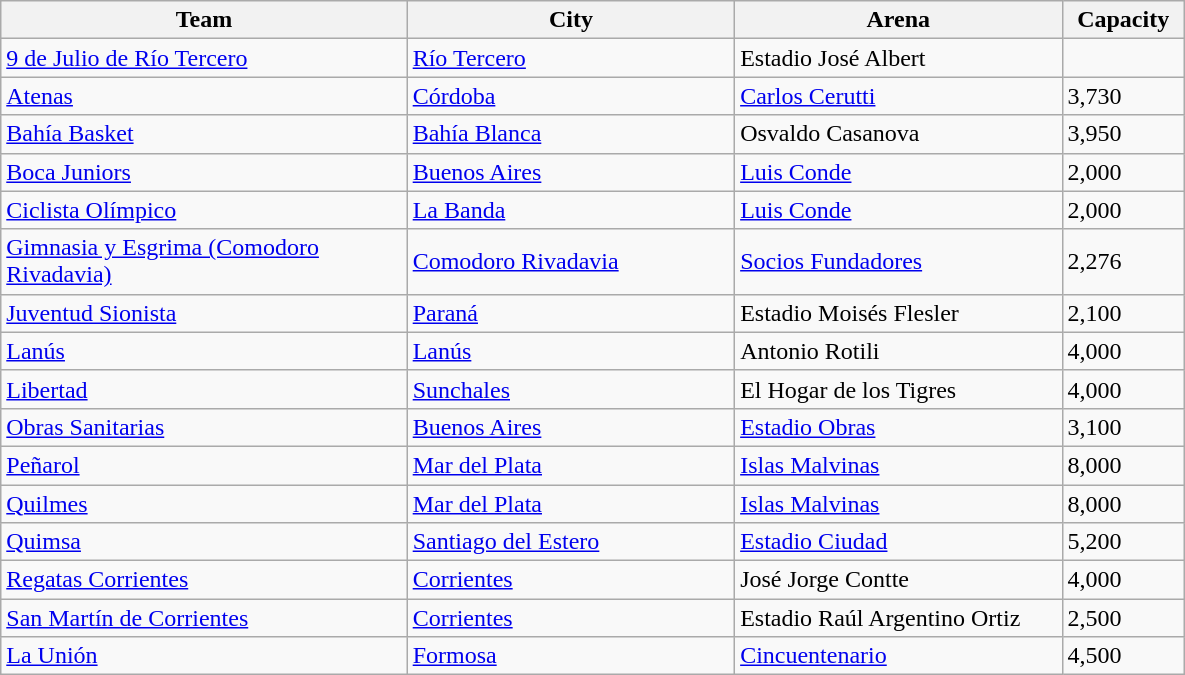<table class="wikitable sortable" style="text-align:left" width="790">
<tr>
<th width=250px>Team</th>
<th width=200px>City</th>
<th width=200px>Arena</th>
<th width=70px>Capacity</th>
</tr>
<tr>
<td><a href='#'>9 de Julio de Río Tercero</a></td>
<td><a href='#'>Río Tercero</a></td>
<td>Estadio José Albert</td>
<td></td>
</tr>
<tr>
<td><a href='#'>Atenas</a></td>
<td><a href='#'>Córdoba</a></td>
<td><a href='#'>Carlos Cerutti</a></td>
<td>3,730</td>
</tr>
<tr>
<td><a href='#'>Bahía Basket</a></td>
<td><a href='#'>Bahía Blanca</a></td>
<td>Osvaldo Casanova</td>
<td>3,950</td>
</tr>
<tr>
<td><a href='#'>Boca Juniors</a></td>
<td><a href='#'>Buenos Aires</a></td>
<td><a href='#'>Luis Conde</a></td>
<td>2,000</td>
</tr>
<tr>
<td><a href='#'>Ciclista Olímpico</a></td>
<td><a href='#'>La Banda</a></td>
<td><a href='#'>Luis Conde</a></td>
<td>2,000</td>
</tr>
<tr>
<td><a href='#'>Gimnasia y Esgrima (Comodoro Rivadavia)</a></td>
<td><a href='#'>Comodoro Rivadavia</a></td>
<td><a href='#'>Socios Fundadores</a></td>
<td>2,276</td>
</tr>
<tr>
<td><a href='#'>Juventud Sionista</a></td>
<td><a href='#'>Paraná</a></td>
<td>Estadio Moisés Flesler</td>
<td>2,100</td>
</tr>
<tr>
<td><a href='#'>Lanús</a></td>
<td><a href='#'>Lanús</a></td>
<td>Antonio Rotili</td>
<td>4,000</td>
</tr>
<tr>
<td><a href='#'>Libertad</a></td>
<td><a href='#'>Sunchales</a></td>
<td>El Hogar de los Tigres</td>
<td>4,000</td>
</tr>
<tr>
<td><a href='#'>Obras Sanitarias</a></td>
<td><a href='#'>Buenos Aires</a></td>
<td><a href='#'>Estadio Obras</a></td>
<td>3,100</td>
</tr>
<tr>
<td><a href='#'>Peñarol</a></td>
<td><a href='#'>Mar del Plata</a></td>
<td><a href='#'>Islas Malvinas</a></td>
<td>8,000</td>
</tr>
<tr>
<td><a href='#'>Quilmes</a></td>
<td><a href='#'>Mar del Plata</a></td>
<td><a href='#'>Islas Malvinas</a></td>
<td>8,000</td>
</tr>
<tr>
<td><a href='#'>Quimsa</a></td>
<td><a href='#'>Santiago del Estero</a></td>
<td><a href='#'>Estadio Ciudad</a></td>
<td>5,200</td>
</tr>
<tr>
<td><a href='#'>Regatas Corrientes</a></td>
<td><a href='#'>Corrientes</a></td>
<td>José Jorge Contte</td>
<td>4,000</td>
</tr>
<tr>
<td><a href='#'>San Martín de Corrientes</a></td>
<td><a href='#'>Corrientes</a></td>
<td>Estadio Raúl Argentino Ortiz</td>
<td>2,500</td>
</tr>
<tr>
<td><a href='#'>La Unión</a></td>
<td><a href='#'>Formosa</a></td>
<td><a href='#'>Cincuentenario</a></td>
<td>4,500</td>
</tr>
</table>
